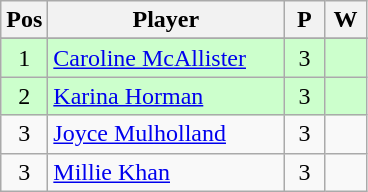<table class="wikitable">
<tr>
<th width=20>Pos</th>
<th width=150>Player</th>
<th width=20>P</th>
<th width=20>W</th>
</tr>
<tr>
</tr>
<tr align=center style="background: #ccffcc;">
<td>1</td>
<td align="left"> <a href='#'>Caroline McAllister</a></td>
<td>3</td>
<td></td>
</tr>
<tr align=center style="background: #ccffcc;">
<td>2</td>
<td align="left"> <a href='#'>Karina Horman</a></td>
<td>3</td>
<td></td>
</tr>
<tr align=center>
<td>3</td>
<td align="left"> <a href='#'>Joyce Mulholland</a></td>
<td>3</td>
<td></td>
</tr>
<tr align=center>
<td>3</td>
<td align="left"> <a href='#'>Millie Khan</a></td>
<td>3</td>
<td></td>
</tr>
</table>
